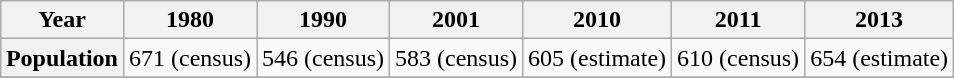<table class="wikitable" style="margin-left:auto; margin-right:auto; text-align:center;">
<tr>
<th>Year</th>
<th>1980</th>
<th>1990</th>
<th>2001</th>
<th>2010</th>
<th>2011</th>
<th>2013</th>
</tr>
<tr>
<th>Population</th>
<td>671 (census)</td>
<td>546 (census)</td>
<td>583 (census)</td>
<td>605 (estimate)</td>
<td>610 (census)</td>
<td>654 (estimate)</td>
</tr>
<tr>
</tr>
</table>
